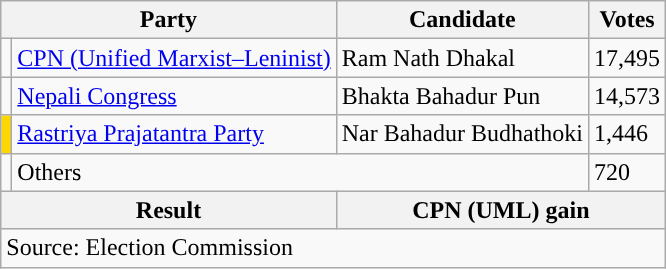<table class="wikitable">
<tr>
<th colspan="2">Party</th>
<th>Candidate</th>
<th>Votes</th>
</tr>
<tr>
<td style="background-color:"></td>
<td><a href='#'>CPN (Unified Marxist–Leninist)</a></td>
<td>Ram Nath Dhakal</td>
<td>17,495</td>
</tr>
<tr>
<td style="background-color:"></td>
<td><a href='#'>Nepali Congress</a></td>
<td>Bhakta Bahadur Pun</td>
<td>14,573</td>
</tr>
<tr>
<td style="background-color:gold"></td>
<td><a href='#'>Rastriya Prajatantra Party</a></td>
<td>Nar Bahadur Budhathoki</td>
<td>1,446</td>
</tr>
<tr>
<td></td>
<td colspan="2">Others</td>
<td>720</td>
</tr>
<tr>
<th colspan="2">Result</th>
<th colspan="2">CPN (UML) gain</th>
</tr>
<tr>
<td colspan="4">Source: Election Commission</td>
</tr>
</table>
